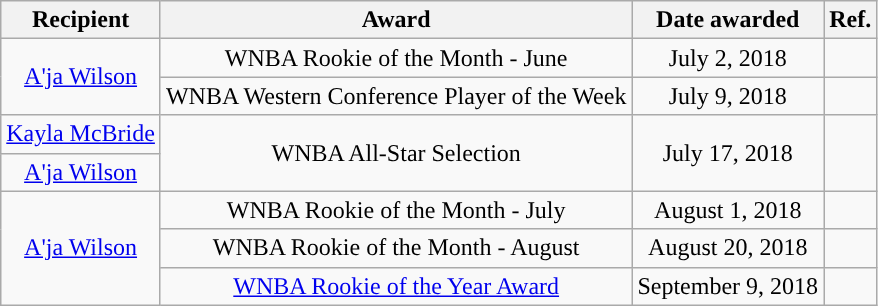<table class="wikitable sortable sortable" style="text-align: center">
<tr>
<th>Recipient</th>
<th>Award</th>
<th>Date awarded</th>
<th>Ref.</th>
</tr>
<tr>
<td rowspan="2"><a href='#'>A'ja Wilson</a></td>
<td>WNBA Rookie of the Month - June</td>
<td>July 2, 2018</td>
<td></td>
</tr>
<tr>
<td>WNBA Western Conference Player of the Week</td>
<td>July 9, 2018</td>
<td></td>
</tr>
<tr>
<td><a href='#'>Kayla McBride</a></td>
<td rowspan="2">WNBA All-Star Selection</td>
<td rowspan="2">July 17, 2018</td>
<td rowspan="2"></td>
</tr>
<tr>
<td><a href='#'>A'ja Wilson</a></td>
</tr>
<tr>
<td rowspan=3><a href='#'>A'ja Wilson</a></td>
<td>WNBA Rookie of the Month - July</td>
<td>August 1, 2018</td>
<td></td>
</tr>
<tr>
<td>WNBA Rookie of the Month - August</td>
<td>August 20, 2018</td>
<td></td>
</tr>
<tr>
<td><a href='#'>WNBA Rookie of the Year Award</a></td>
<td>September 9, 2018</td>
<td></td>
</tr>
</table>
